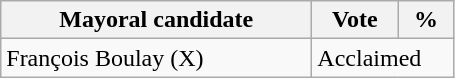<table class="wikitable">
<tr>
<th bgcolor="#DDDDFF" width="200px">Mayoral candidate</th>
<th bgcolor="#DDDDFF" width="50px">Vote</th>
<th bgcolor="#DDDDFF"  width="30px">%</th>
</tr>
<tr>
<td>François Boulay (X)</td>
<td colspan="2">Acclaimed</td>
</tr>
</table>
